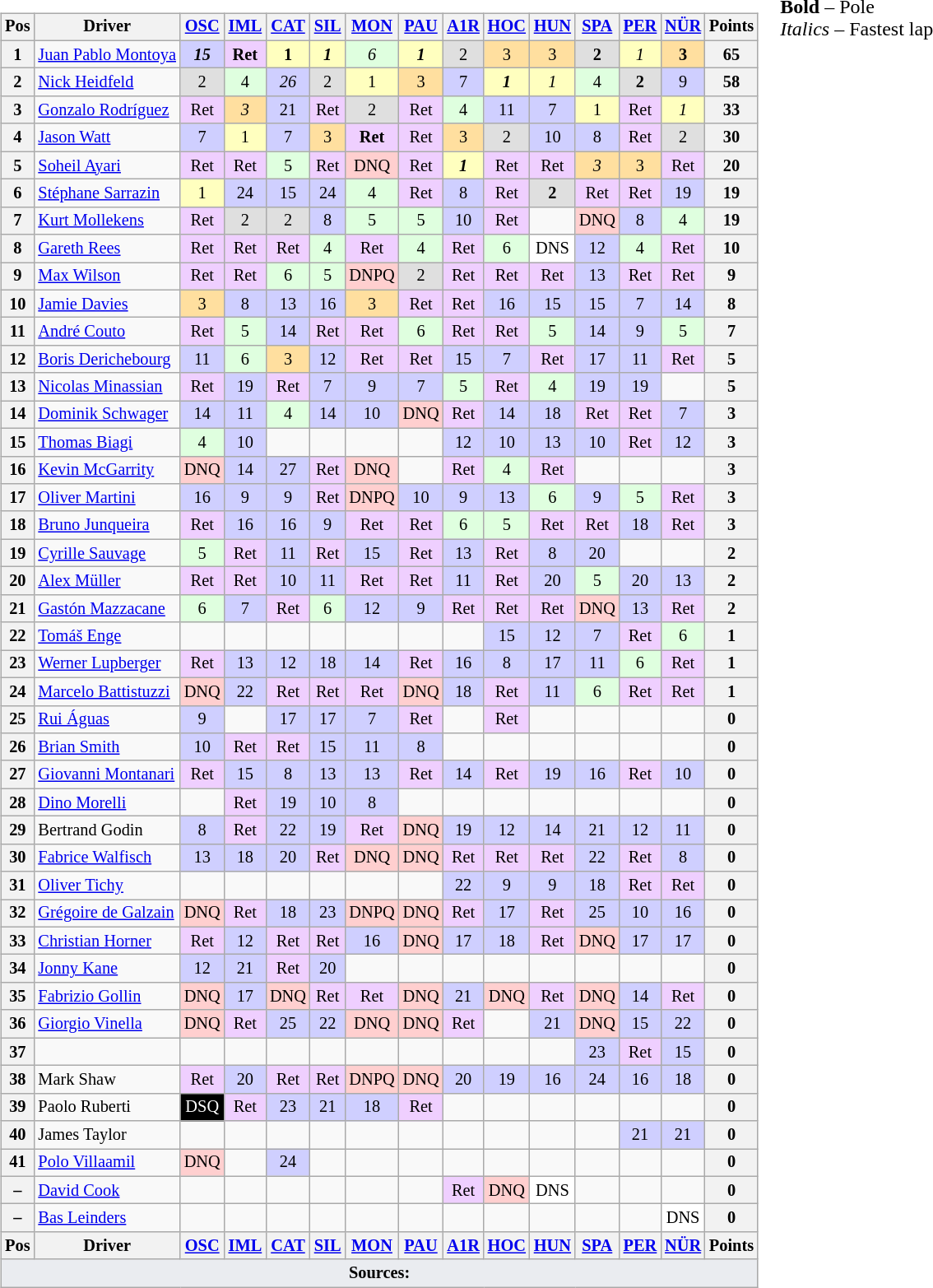<table>
<tr valign="top">
<td><br><table class="wikitable" style="font-size: 85%; text-align:center;">
<tr valign="top">
<th valign="middle">Pos</th>
<th valign="middle">Driver</th>
<th><a href='#'>OSC</a><br></th>
<th><a href='#'>IML</a><br></th>
<th><a href='#'>CAT</a><br></th>
<th><a href='#'>SIL</a><br></th>
<th><a href='#'>MON</a><br></th>
<th><a href='#'>PAU</a><br></th>
<th><a href='#'>A1R</a><br></th>
<th><a href='#'>HOC</a><br></th>
<th><a href='#'>HUN</a><br></th>
<th><a href='#'>SPA</a><br></th>
<th><a href='#'>PER</a><br></th>
<th><a href='#'>NÜR</a><br></th>
<th valign="middle">Points</th>
</tr>
<tr>
<th>1</th>
<td align="left"> <a href='#'>Juan Pablo Montoya</a></td>
<td style="background:#CFCFFF;"><strong><em>15</em></strong></td>
<td style="background:#EFCFFF;"><strong>Ret</strong></td>
<td style="background:#FFFFBF;"><strong>1</strong></td>
<td style="background:#FFFFBF;"><strong><em>1</em></strong></td>
<td style="background:#DFFFDF;"><em>6</em></td>
<td style="background:#FFFFBF;"><strong><em>1</em></strong></td>
<td style="background:#DFDFDF;">2</td>
<td style="background:#FFDF9F;">3</td>
<td style="background:#FFDF9F;">3</td>
<td style="background:#DFDFDF;"><strong>2</strong></td>
<td style="background:#FFFFBF;"><em>1</em></td>
<td style="background:#FFDF9F;"><strong>3</strong></td>
<th align="right"><strong>65</strong></th>
</tr>
<tr>
<th>2</th>
<td align="left"> <a href='#'>Nick Heidfeld</a></td>
<td style="background:#DFDFDF;">2</td>
<td style="background:#DFFFDF;">4</td>
<td style="background:#CFCFFF;"><em>26</em></td>
<td style="background:#DFDFDF;">2</td>
<td style="background:#FFFFBF;">1</td>
<td style="background:#FFDF9F;">3</td>
<td style="background:#CFCFFF;">7</td>
<td style="background:#FFFFBF;"><strong><em>1</em></strong></td>
<td style="background:#FFFFBF;"><em>1</em></td>
<td style="background:#DFFFDF;">4</td>
<td style="background:#DFDFDF;"><strong>2</strong></td>
<td style="background:#CFCFFF;">9</td>
<th align="right"><strong>58</strong></th>
</tr>
<tr>
<th>3</th>
<td align="left"> <a href='#'>Gonzalo Rodríguez</a></td>
<td style="background:#EFCFFF;">Ret</td>
<td style="background:#FFDF9F;"><em>3</em></td>
<td style="background:#CFCFFF;">21</td>
<td style="background:#EFCFFF;">Ret</td>
<td style="background:#DFDFDF;">2</td>
<td style="background:#EFCFFF;">Ret</td>
<td style="background:#DFFFDF;">4</td>
<td style="background:#CFCFFF;">11</td>
<td style="background:#CFCFFF;">7</td>
<td style="background:#FFFFBF;">1</td>
<td style="background:#EFCFFF;">Ret</td>
<td style="background:#FFFFBF;"><em>1</em></td>
<th align="right"><strong>33</strong></th>
</tr>
<tr>
<th>4</th>
<td align="left"> <a href='#'>Jason Watt</a></td>
<td style="background:#CFCFFF;">7</td>
<td style="background:#FFFFBF;">1</td>
<td style="background:#CFCFFF;">7</td>
<td style="background:#FFDF9F;">3</td>
<td style="background:#EFCFFF;"><strong>Ret</strong></td>
<td style="background:#EFCFFF;">Ret</td>
<td style="background:#FFDF9F;">3</td>
<td style="background:#DFDFDF;">2</td>
<td style="background:#CFCFFF;">10</td>
<td style="background:#CFCFFF;">8</td>
<td style="background:#EFCFFF;">Ret</td>
<td style="background:#DFDFDF;">2</td>
<th align="right"><strong>30</strong></th>
</tr>
<tr>
<th>5</th>
<td align="left"> <a href='#'>Soheil Ayari</a></td>
<td style="background:#EFCFFF;">Ret</td>
<td style="background:#EFCFFF;">Ret</td>
<td style="background:#DFFFDF;">5</td>
<td style="background:#EFCFFF;">Ret</td>
<td style="background:#FFCFCF;">DNQ</td>
<td style="background:#EFCFFF;">Ret</td>
<td style="background:#FFFFBF;"><strong><em>1</em></strong></td>
<td style="background:#EFCFFF;">Ret</td>
<td style="background:#EFCFFF;">Ret</td>
<td style="background:#FFDF9F;"><em>3</em></td>
<td style="background:#FFDF9F;">3</td>
<td style="background:#EFCFFF;">Ret</td>
<th align="right"><strong>20</strong></th>
</tr>
<tr>
<th>6</th>
<td align="left"> <a href='#'>Stéphane Sarrazin</a></td>
<td style="background:#FFFFBF;">1</td>
<td style="background:#CFCFFF;">24</td>
<td style="background:#CFCFFF;">15</td>
<td style="background:#CFCFFF;">24</td>
<td style="background:#DFFFDF;">4</td>
<td style="background:#EFCFFF;">Ret</td>
<td style="background:#CFCFFF;">8</td>
<td style="background:#EFCFFF;">Ret</td>
<td style="background:#DFDFDF;"><strong>2</strong></td>
<td style="background:#EFCFFF;">Ret</td>
<td style="background:#EFCFFF;">Ret</td>
<td style="background:#CFCFFF;">19</td>
<th align="right"><strong>19</strong></th>
</tr>
<tr>
<th>7</th>
<td align="left"> <a href='#'>Kurt Mollekens</a></td>
<td style="background:#EFCFFF;">Ret</td>
<td style="background:#DFDFDF;">2</td>
<td style="background:#DFDFDF;">2</td>
<td style="background:#CFCFFF;">8</td>
<td style="background:#DFFFDF;">5</td>
<td style="background:#DFFFDF;">5</td>
<td style="background:#CFCFFF;">10</td>
<td style="background:#EFCFFF;">Ret</td>
<td></td>
<td style="background:#FFCFCF;">DNQ</td>
<td style="background:#CFCFFF;">8</td>
<td style="background:#DFFFDF;">4</td>
<th align="right"><strong>19</strong></th>
</tr>
<tr>
<th>8</th>
<td align="left"> <a href='#'>Gareth Rees</a></td>
<td style="background:#EFCFFF;">Ret</td>
<td style="background:#EFCFFF;">Ret</td>
<td style="background:#EFCFFF;">Ret</td>
<td style="background:#DFFFDF;">4</td>
<td style="background:#EFCFFF;">Ret</td>
<td style="background:#DFFFDF;">4</td>
<td style="background:#EFCFFF;">Ret</td>
<td style="background:#DFFFDF;">6</td>
<td style="background:#ffffff;">DNS</td>
<td style="background:#CFCFFF;">12</td>
<td style="background:#DFFFDF;">4</td>
<td style="background:#EFCFFF;">Ret</td>
<th align="right"><strong>10</strong></th>
</tr>
<tr>
<th>9</th>
<td align="left"> <a href='#'>Max Wilson</a></td>
<td style="background:#EFCFFF;">Ret</td>
<td style="background:#EFCFFF;">Ret</td>
<td style="background:#DFFFDF;">6</td>
<td style="background:#DFFFDF;">5</td>
<td style="background:#FFCFCF;">DNPQ</td>
<td style="background:#DFDFDF;">2</td>
<td style="background:#EFCFFF;">Ret</td>
<td style="background:#EFCFFF;">Ret</td>
<td style="background:#EFCFFF;">Ret</td>
<td style="background:#CFCFFF;">13</td>
<td style="background:#EFCFFF;">Ret</td>
<td style="background:#EFCFFF;">Ret</td>
<th align="right"><strong>9</strong></th>
</tr>
<tr>
<th>10</th>
<td align="left"> <a href='#'>Jamie Davies</a></td>
<td style="background:#FFDF9F;">3</td>
<td style="background:#CFCFFF;">8</td>
<td style="background:#CFCFFF;">13</td>
<td style="background:#CFCFFF;">16</td>
<td style="background:#FFDF9F;">3</td>
<td style="background:#EFCFFF;">Ret</td>
<td style="background:#EFCFFF;">Ret</td>
<td style="background:#CFCFFF;">16</td>
<td style="background:#CFCFFF;">15</td>
<td style="background:#CFCFFF;">15</td>
<td style="background:#CFCFFF;">7</td>
<td style="background:#CFCFFF;">14</td>
<th align="right"><strong>8</strong></th>
</tr>
<tr>
<th>11</th>
<td align="left"> <a href='#'>André Couto</a></td>
<td style="background:#EFCFFF;">Ret</td>
<td style="background:#DFFFDF;">5</td>
<td style="background:#CFCFFF;">14</td>
<td style="background:#EFCFFF;">Ret</td>
<td style="background:#EFCFFF;">Ret</td>
<td style="background:#DFFFDF;">6</td>
<td style="background:#EFCFFF;">Ret</td>
<td style="background:#EFCFFF;">Ret</td>
<td style="background:#DFFFDF;">5</td>
<td style="background:#CFCFFF;">14</td>
<td style="background:#CFCFFF;">9</td>
<td style="background:#DFFFDF;">5</td>
<th align="right"><strong>7</strong></th>
</tr>
<tr>
<th>12</th>
<td align="left"> <a href='#'>Boris Derichebourg</a></td>
<td style="background:#CFCFFF;">11</td>
<td style="background:#DFFFDF;">6</td>
<td style="background:#FFDF9F;">3</td>
<td style="background:#CFCFFF;">12</td>
<td style="background:#EFCFFF;">Ret</td>
<td style="background:#EFCFFF;">Ret</td>
<td style="background:#CFCFFF;">15</td>
<td style="background:#CFCFFF;">7</td>
<td style="background:#EFCFFF;">Ret</td>
<td style="background:#CFCFFF;">17</td>
<td style="background:#CFCFFF;">11</td>
<td style="background:#EFCFFF;">Ret</td>
<th align="right"><strong>5</strong></th>
</tr>
<tr>
<th>13</th>
<td align="left"> <a href='#'>Nicolas Minassian</a></td>
<td style="background:#EFCFFF;">Ret</td>
<td style="background:#CFCFFF;">19</td>
<td style="background:#EFCFFF;">Ret</td>
<td style="background:#CFCFFF;">7</td>
<td style="background:#CFCFFF;">9</td>
<td style="background:#CFCFFF;">7</td>
<td style="background:#DFFFDF;">5</td>
<td style="background:#EFCFFF;">Ret</td>
<td style="background:#DFFFDF;">4</td>
<td style="background:#CFCFFF;">19</td>
<td style="background:#CFCFFF;">19</td>
<td></td>
<th align="right"><strong>5</strong></th>
</tr>
<tr>
<th>14</th>
<td align="left"> <a href='#'>Dominik Schwager</a></td>
<td style="background:#CFCFFF;">14</td>
<td style="background:#CFCFFF;">11</td>
<td style="background:#DFFFDF;">4</td>
<td style="background:#CFCFFF;">14</td>
<td style="background:#CFCFFF;">10</td>
<td style="background:#FFCFCF;">DNQ</td>
<td style="background:#EFCFFF;">Ret</td>
<td style="background:#CFCFFF;">14</td>
<td style="background:#CFCFFF;">18</td>
<td style="background:#EFCFFF;">Ret</td>
<td style="background:#EFCFFF;">Ret</td>
<td style="background:#CFCFFF;">7</td>
<th align="right"><strong>3</strong></th>
</tr>
<tr>
<th>15</th>
<td align="left"> <a href='#'>Thomas Biagi</a></td>
<td style="background:#DFFFDF;">4</td>
<td style="background:#CFCFFF;">10</td>
<td></td>
<td></td>
<td></td>
<td></td>
<td style="background:#CFCFFF;">12</td>
<td style="background:#CFCFFF;">10</td>
<td style="background:#CFCFFF;">13</td>
<td style="background:#CFCFFF;">10</td>
<td style="background:#EFCFFF;">Ret</td>
<td style="background:#CFCFFF;">12</td>
<th align="right"><strong>3</strong></th>
</tr>
<tr>
<th>16</th>
<td align="left"> <a href='#'>Kevin McGarrity</a></td>
<td style="background:#FFCFCF;">DNQ</td>
<td style="background:#CFCFFF;">14</td>
<td style="background:#CFCFFF;">27</td>
<td style="background:#EFCFFF;">Ret</td>
<td style="background:#FFCFCF;">DNQ</td>
<td></td>
<td style="background:#EFCFFF;">Ret</td>
<td style="background:#DFFFDF;">4</td>
<td style="background:#EFCFFF;">Ret</td>
<td></td>
<td></td>
<td></td>
<th align="right"><strong>3</strong></th>
</tr>
<tr>
<th>17</th>
<td align="left"> <a href='#'>Oliver Martini</a></td>
<td style="background:#CFCFFF;">16</td>
<td style="background:#CFCFFF;">9</td>
<td style="background:#CFCFFF;">9</td>
<td style="background:#EFCFFF;">Ret</td>
<td style="background:#FFCFCF;">DNPQ</td>
<td style="background:#CFCFFF;">10</td>
<td style="background:#CFCFFF;">9</td>
<td style="background:#CFCFFF;">13</td>
<td style="background:#DFFFDF;">6</td>
<td style="background:#CFCFFF;">9</td>
<td style="background:#DFFFDF;">5</td>
<td style="background:#EFCFFF;">Ret</td>
<th align="right"><strong>3</strong></th>
</tr>
<tr>
<th>18</th>
<td align="left"> <a href='#'>Bruno Junqueira</a></td>
<td style="background:#EFCFFF;">Ret</td>
<td style="background:#CFCFFF;">16</td>
<td style="background:#CFCFFF;">16</td>
<td style="background:#CFCFFF;">9</td>
<td style="background:#EFCFFF;">Ret</td>
<td style="background:#EFCFFF;">Ret</td>
<td style="background:#DFFFDF;">6</td>
<td style="background:#DFFFDF;">5</td>
<td style="background:#EFCFFF;">Ret</td>
<td style="background:#EFCFFF;">Ret</td>
<td style="background:#CFCFFF;">18</td>
<td style="background:#EFCFFF;">Ret</td>
<th align="right"><strong>3</strong></th>
</tr>
<tr>
<th>19</th>
<td align="left"> <a href='#'>Cyrille Sauvage</a></td>
<td style="background:#DFFFDF;">5</td>
<td style="background:#EFCFFF;">Ret</td>
<td style="background:#CFCFFF;">11</td>
<td style="background:#EFCFFF;">Ret</td>
<td style="background:#CFCFFF;">15</td>
<td style="background:#EFCFFF;">Ret</td>
<td style="background:#CFCFFF;">13</td>
<td style="background:#EFCFFF;">Ret</td>
<td style="background:#CFCFFF;">8</td>
<td style="background:#CFCFFF;">20</td>
<td></td>
<td></td>
<th align="right"><strong>2</strong></th>
</tr>
<tr>
<th>20</th>
<td align="left"> <a href='#'>Alex Müller</a></td>
<td style="background:#EFCFFF;">Ret</td>
<td style="background:#EFCFFF;">Ret</td>
<td style="background:#CFCFFF;">10</td>
<td style="background:#CFCFFF;">11</td>
<td style="background:#EFCFFF;">Ret</td>
<td style="background:#EFCFFF;">Ret</td>
<td style="background:#CFCFFF;">11</td>
<td style="background:#EFCFFF;">Ret</td>
<td style="background:#CFCFFF;">20</td>
<td style="background:#DFFFDF;">5</td>
<td style="background:#CFCFFF;">20</td>
<td style="background:#CFCFFF;">13</td>
<th align="right"><strong>2</strong></th>
</tr>
<tr>
<th>21</th>
<td align="left"> <a href='#'>Gastón Mazzacane</a></td>
<td style="background:#DFFFDF;">6</td>
<td style="background:#CFCFFF;">7</td>
<td style="background:#EFCFFF;">Ret</td>
<td style="background:#DFFFDF;">6</td>
<td style="background:#CFCFFF;">12</td>
<td style="background:#CFCFFF;">9</td>
<td style="background:#EFCFFF;">Ret</td>
<td style="background:#EFCFFF;">Ret</td>
<td style="background:#EFCFFF;">Ret</td>
<td style="background:#FFCFCF;">DNQ</td>
<td style="background:#CFCFFF;">13</td>
<td style="background:#EFCFFF;">Ret</td>
<th align="right"><strong>2</strong></th>
</tr>
<tr>
<th>22</th>
<td align="left"> <a href='#'>Tomáš Enge</a></td>
<td></td>
<td></td>
<td></td>
<td></td>
<td></td>
<td></td>
<td></td>
<td style="background:#CFCFFF;">15</td>
<td style="background:#CFCFFF;">12</td>
<td style="background:#CFCFFF;">7</td>
<td style="background:#EFCFFF;">Ret</td>
<td style="background:#DFFFDF;">6</td>
<th align="right"><strong>1</strong></th>
</tr>
<tr>
<th>23</th>
<td align="left"> <a href='#'>Werner Lupberger</a></td>
<td style="background:#EFCFFF;">Ret</td>
<td style="background:#CFCFFF;">13</td>
<td style="background:#CFCFFF;">12</td>
<td style="background:#CFCFFF;">18</td>
<td style="background:#CFCFFF;">14</td>
<td style="background:#EFCFFF;">Ret</td>
<td style="background:#CFCFFF;">16</td>
<td style="background:#CFCFFF;">8</td>
<td style="background:#CFCFFF;">17</td>
<td style="background:#CFCFFF;">11</td>
<td style="background:#DFFFDF;">6</td>
<td style="background:#EFCFFF;">Ret</td>
<th align="right"><strong>1</strong></th>
</tr>
<tr>
<th>24</th>
<td align="left"> <a href='#'>Marcelo Battistuzzi</a></td>
<td style="background:#FFCFCF;">DNQ</td>
<td style="background:#CFCFFF;">22</td>
<td style="background:#EFCFFF;">Ret</td>
<td style="background:#EFCFFF;">Ret</td>
<td style="background:#EFCFFF;">Ret</td>
<td style="background:#FFCFCF;">DNQ</td>
<td style="background:#CFCFFF;">18</td>
<td style="background:#EFCFFF;">Ret</td>
<td style="background:#CFCFFF;">11</td>
<td style="background:#DFFFDF;">6</td>
<td style="background:#EFCFFF;">Ret</td>
<td style="background:#EFCFFF;">Ret</td>
<th align="right"><strong>1</strong></th>
</tr>
<tr>
<th>25</th>
<td align="left"> <a href='#'>Rui Águas</a></td>
<td style="background:#CFCFFF;">9</td>
<td></td>
<td style="background:#CFCFFF;">17</td>
<td style="background:#CFCFFF;">17</td>
<td style="background:#CFCFFF;">7</td>
<td style="background:#EFCFFF;">Ret</td>
<td></td>
<td style="background:#EFCFFF;">Ret</td>
<td></td>
<td></td>
<td></td>
<td></td>
<th align="right"><strong>0</strong></th>
</tr>
<tr>
<th>26</th>
<td align="left"> <a href='#'>Brian Smith</a></td>
<td style="background:#CFCFFF;">10</td>
<td style="background:#EFCFFF;">Ret</td>
<td style="background:#EFCFFF;">Ret</td>
<td style="background:#CFCFFF;">15</td>
<td style="background:#CFCFFF;">11</td>
<td style="background:#CFCFFF;">8</td>
<td></td>
<td></td>
<td></td>
<td></td>
<td></td>
<td></td>
<th align="right"><strong>0</strong></th>
</tr>
<tr>
<th>27</th>
<td align="left"> <a href='#'>Giovanni Montanari</a></td>
<td style="background:#EFCFFF;">Ret</td>
<td style="background:#CFCFFF;">15</td>
<td style="background:#CFCFFF;">8</td>
<td style="background:#CFCFFF;">13</td>
<td style="background:#CFCFFF;">13</td>
<td style="background:#EFCFFF;">Ret</td>
<td style="background:#CFCFFF;">14</td>
<td style="background:#EFCFFF;">Ret</td>
<td style="background:#CFCFFF;">19</td>
<td style="background:#CFCFFF;">16</td>
<td style="background:#EFCFFF;">Ret</td>
<td style="background:#CFCFFF;">10</td>
<th align="right"><strong>0</strong></th>
</tr>
<tr>
<th>28</th>
<td align="left"> <a href='#'>Dino Morelli</a></td>
<td></td>
<td style="background:#EFCFFF;">Ret</td>
<td style="background:#CFCFFF;">19</td>
<td style="background:#CFCFFF;">10</td>
<td style="background:#CFCFFF;">8</td>
<td></td>
<td></td>
<td></td>
<td></td>
<td></td>
<td></td>
<td></td>
<th align="right"><strong>0</strong></th>
</tr>
<tr>
<th>29</th>
<td align="left"> Bertrand Godin</td>
<td style="background:#CFCFFF;">8</td>
<td style="background:#EFCFFF;">Ret</td>
<td style="background:#CFCFFF;">22</td>
<td style="background:#CFCFFF;">19</td>
<td style="background:#EFCFFF;">Ret</td>
<td style="background:#FFCFCF;">DNQ</td>
<td style="background:#CFCFFF;">19</td>
<td style="background:#CFCFFF;">12</td>
<td style="background:#CFCFFF;">14</td>
<td style="background:#CFCFFF;">21</td>
<td style="background:#CFCFFF;">12</td>
<td style="background:#CFCFFF;">11</td>
<th align="right"><strong>0</strong></th>
</tr>
<tr>
<th>30</th>
<td align="left"> <a href='#'>Fabrice Walfisch</a></td>
<td style="background:#CFCFFF;">13</td>
<td style="background:#CFCFFF;">18</td>
<td style="background:#CFCFFF;">20</td>
<td style="background:#EFCFFF;">Ret</td>
<td style="background:#FFCFCF;">DNQ</td>
<td style="background:#FFCFCF;">DNQ</td>
<td style="background:#EFCFFF;">Ret</td>
<td style="background:#EFCFFF;">Ret</td>
<td style="background:#EFCFFF;">Ret</td>
<td style="background:#CFCFFF;">22</td>
<td style="background:#EFCFFF;">Ret</td>
<td style="background:#CFCFFF;">8</td>
<th align="right"><strong>0</strong></th>
</tr>
<tr>
<th>31</th>
<td align="left"> <a href='#'>Oliver Tichy</a></td>
<td></td>
<td></td>
<td></td>
<td></td>
<td></td>
<td></td>
<td style="background:#CFCFFF;">22</td>
<td style="background:#CFCFFF;">9</td>
<td style="background:#CFCFFF;">9</td>
<td style="background:#CFCFFF;">18</td>
<td style="background:#EFCFFF;">Ret</td>
<td style="background:#EFCFFF;">Ret</td>
<th align="right"><strong>0</strong></th>
</tr>
<tr>
<th>32</th>
<td align="left"> <a href='#'>Grégoire de Galzain</a></td>
<td style="background:#FFCFCF;">DNQ</td>
<td style="background:#EFCFFF;">Ret</td>
<td style="background:#CFCFFF;">18</td>
<td style="background:#CFCFFF;">23</td>
<td style="background:#FFCFCF;">DNPQ</td>
<td style="background:#FFCFCF;">DNQ</td>
<td style="background:#EFCFFF;">Ret</td>
<td style="background:#CFCFFF;">17</td>
<td style="background:#EFCFFF;">Ret</td>
<td style="background:#CFCFFF;">25</td>
<td style="background:#CFCFFF;">10</td>
<td style="background:#CFCFFF;">16</td>
<th align="right"><strong>0</strong></th>
</tr>
<tr>
<th>33</th>
<td align="left"> <a href='#'>Christian Horner</a></td>
<td style="background:#EFCFFF;">Ret</td>
<td style="background:#CFCFFF;">12</td>
<td style="background:#EFCFFF;">Ret</td>
<td style="background:#EFCFFF;">Ret</td>
<td style="background:#CFCFFF;">16</td>
<td style="background:#FFCFCF;">DNQ</td>
<td style="background:#CFCFFF;">17</td>
<td style="background:#CFCFFF;">18</td>
<td style="background:#EFCFFF;">Ret</td>
<td style="background:#FFCFCF;">DNQ</td>
<td style="background:#CFCFFF;">17</td>
<td style="background:#CFCFFF;">17</td>
<th align="right"><strong>0</strong></th>
</tr>
<tr>
<th>34</th>
<td align="left"> <a href='#'>Jonny Kane</a></td>
<td style="background:#CFCFFF;">12</td>
<td style="background:#CFCFFF;">21</td>
<td style="background:#EFCFFF;">Ret</td>
<td style="background:#CFCFFF;">20</td>
<td></td>
<td></td>
<td></td>
<td></td>
<td></td>
<td></td>
<td></td>
<td></td>
<th align="right"><strong>0</strong></th>
</tr>
<tr>
<th>35</th>
<td align="left"> <a href='#'>Fabrizio Gollin</a></td>
<td style="background:#FFCFCF;">DNQ</td>
<td style="background:#CFCFFF;">17</td>
<td style="background:#FFCFCF;">DNQ</td>
<td style="background:#EFCFFF;">Ret</td>
<td style="background:#EFCFFF;">Ret</td>
<td style="background:#FFCFCF;">DNQ</td>
<td style="background:#CFCFFF;">21</td>
<td style="background:#FFCFCF;">DNQ</td>
<td style="background:#EFCFFF;">Ret</td>
<td style="background:#FFCFCF;">DNQ</td>
<td style="background:#CFCFFF;">14</td>
<td style="background:#EFCFFF;">Ret</td>
<th align="right"><strong>0</strong></th>
</tr>
<tr>
<th>36</th>
<td align="left"> <a href='#'>Giorgio Vinella</a></td>
<td style="background:#FFCFCF;">DNQ</td>
<td style="background:#EFCFFF;">Ret</td>
<td style="background:#CFCFFF;">25</td>
<td style="background:#CFCFFF;">22</td>
<td style="background:#FFCFCF;">DNQ</td>
<td style="background:#FFCFCF;">DNQ</td>
<td style="background:#EFCFFF;">Ret</td>
<td></td>
<td style="background:#CFCFFF;">21</td>
<td style="background:#FFCFCF;">DNQ</td>
<td style="background:#CFCFFF;">15</td>
<td style="background:#CFCFFF;">22</td>
<th align="right"><strong>0</strong></th>
</tr>
<tr>
<th>37</th>
<td align="left"></td>
<td></td>
<td></td>
<td></td>
<td></td>
<td></td>
<td></td>
<td></td>
<td></td>
<td></td>
<td style="background:#CFCFFF;">23</td>
<td style="background:#EFCFFF;">Ret</td>
<td style="background:#CFCFFF;">15</td>
<th align="right"><strong>0</strong></th>
</tr>
<tr>
<th>38</th>
<td align="left"> Mark Shaw</td>
<td style="background:#EFCFFF;">Ret</td>
<td style="background:#CFCFFF;">20</td>
<td style="background:#EFCFFF;">Ret</td>
<td style="background:#EFCFFF;">Ret</td>
<td style="background:#FFCFCF;">DNPQ</td>
<td style="background:#FFCFCF;">DNQ</td>
<td style="background:#CFCFFF;">20</td>
<td style="background:#CFCFFF;">19</td>
<td style="background:#CFCFFF;">16</td>
<td style="background:#CFCFFF;">24</td>
<td style="background:#CFCFFF;">16</td>
<td style="background:#CFCFFF;">18</td>
<th align="right"><strong>0</strong></th>
</tr>
<tr>
<th>39</th>
<td align="left"> Paolo Ruberti</td>
<td style="background:#000000; color:white">DSQ</td>
<td style="background:#EFCFFF;">Ret</td>
<td style="background:#CFCFFF;">23</td>
<td style="background:#CFCFFF;">21</td>
<td style="background:#CFCFFF;">18</td>
<td style="background:#EFCFFF;">Ret</td>
<td></td>
<td></td>
<td></td>
<td></td>
<td></td>
<td></td>
<th align="right"><strong>0</strong></th>
</tr>
<tr>
<th>40</th>
<td align="left"> James Taylor</td>
<td></td>
<td></td>
<td></td>
<td></td>
<td></td>
<td></td>
<td></td>
<td></td>
<td></td>
<td></td>
<td style="background:#CFCFFF;">21</td>
<td style="background:#CFCFFF;">21</td>
<th align="right"><strong>0</strong></th>
</tr>
<tr>
<th>41</th>
<td align="left"> <a href='#'>Polo Villaamil</a></td>
<td style="background:#FFCFCF;">DNQ</td>
<td></td>
<td style="background:#CFCFFF;">24</td>
<td></td>
<td></td>
<td></td>
<td></td>
<td></td>
<td></td>
<td></td>
<td></td>
<td></td>
<th align="right"><strong>0</strong></th>
</tr>
<tr>
<th>–</th>
<td align="left"> <a href='#'>David Cook</a></td>
<td></td>
<td></td>
<td></td>
<td></td>
<td></td>
<td></td>
<td style="background:#EFCFFF;">Ret</td>
<td style="background:#FFCFCF;">DNQ</td>
<td style="background:#ffffff;">DNS</td>
<td></td>
<td></td>
<td></td>
<th align="right"><strong>0</strong></th>
</tr>
<tr>
<th>–</th>
<td align="left"> <a href='#'>Bas Leinders</a></td>
<td></td>
<td></td>
<td></td>
<td></td>
<td></td>
<td></td>
<td></td>
<td></td>
<td></td>
<td></td>
<td></td>
<td style="background:#ffffff;">DNS</td>
<th align="right"><strong>0</strong></th>
</tr>
<tr valign="top">
<th valign="middle">Pos</th>
<th valign="middle">Driver</th>
<th><a href='#'>OSC</a><br></th>
<th><a href='#'>IML</a><br></th>
<th><a href='#'>CAT</a><br></th>
<th><a href='#'>SIL</a><br></th>
<th><a href='#'>MON</a><br></th>
<th><a href='#'>PAU</a><br></th>
<th><a href='#'>A1R</a><br></th>
<th><a href='#'>HOC</a><br></th>
<th><a href='#'>HUN</a><br></th>
<th><a href='#'>SPA</a><br></th>
<th><a href='#'>PER</a><br></th>
<th><a href='#'>NÜR</a><br></th>
<th valign=middle>Points</th>
</tr>
<tr>
<td colspan="15" style="background-color:#EAECF0;text-align:center"><strong>Sources:</strong></td>
</tr>
</table>
</td>
<td><br>
<span><strong>Bold</strong> – Pole<br>
<em>Italics</em> – Fastest lap</span></td>
</tr>
</table>
